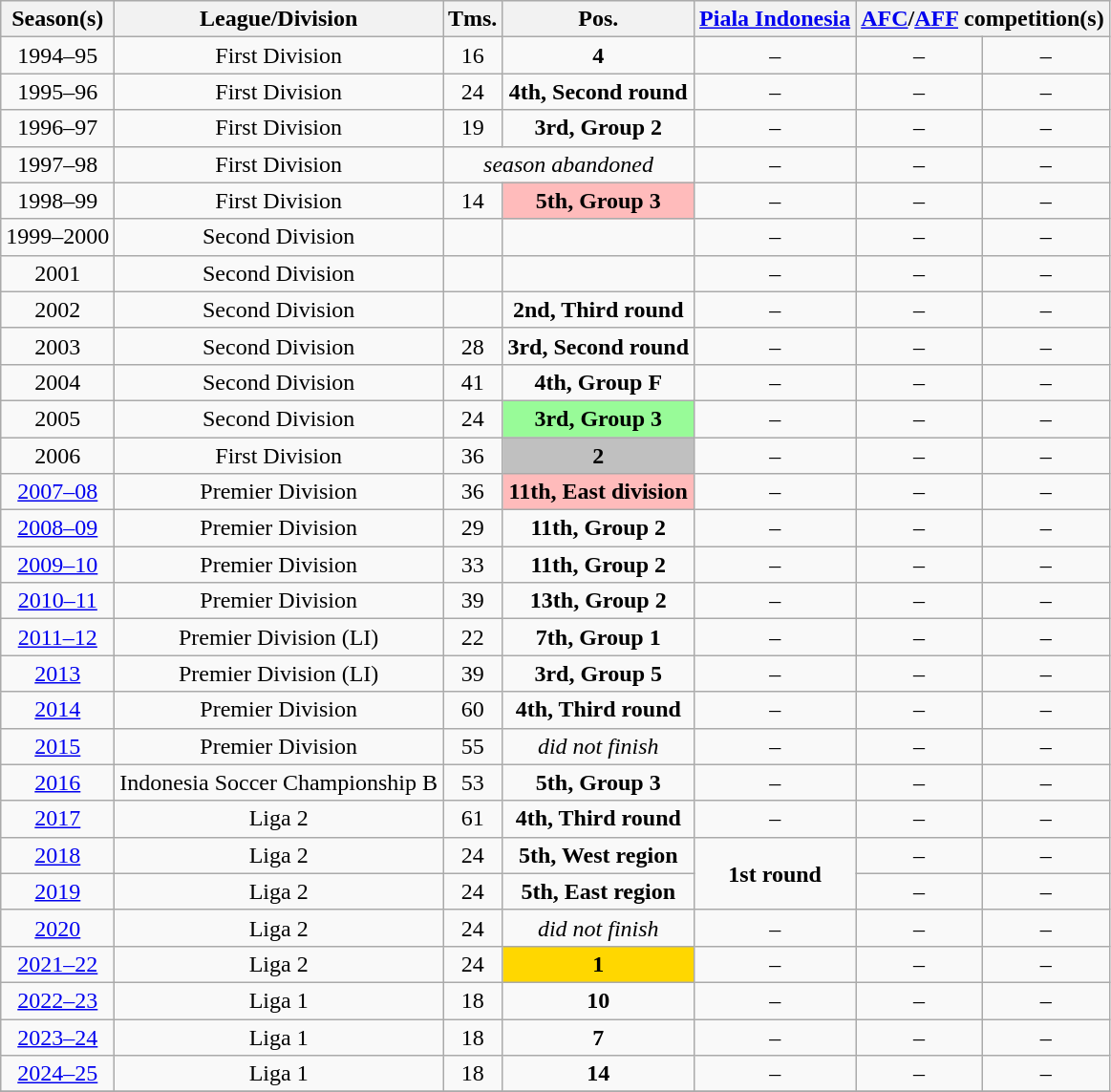<table class="wikitable" style="text-align:center">
<tr style="background:#efefef;">
<th>Season(s)</th>
<th>League/Division</th>
<th>Tms.</th>
<th>Pos.</th>
<th><a href='#'>Piala Indonesia</a></th>
<th colspan=2><a href='#'>AFC</a>/<a href='#'>AFF</a> competition(s)</th>
</tr>
<tr>
<td>1994–95</td>
<td>First Division</td>
<td>16</td>
<td><strong>4</strong></td>
<td>–</td>
<td>–</td>
<td>–</td>
</tr>
<tr>
<td>1995–96</td>
<td>First Division</td>
<td>24</td>
<td><strong>4th, Second round</strong></td>
<td>–</td>
<td>–</td>
<td>–</td>
</tr>
<tr>
<td>1996–97</td>
<td>First Division</td>
<td>19</td>
<td><strong>3rd, Group 2</strong></td>
<td>–</td>
<td>–</td>
<td>–</td>
</tr>
<tr>
<td>1997–98</td>
<td>First Division</td>
<td colspan="2"><em>season abandoned</em></td>
<td>–</td>
<td>–</td>
<td>–</td>
</tr>
<tr>
<td>1998–99</td>
<td>First Division</td>
<td>14</td>
<td style="background:#FFBBBB"><strong>5th, Group 3</strong></td>
<td>–</td>
<td>–</td>
<td>–</td>
</tr>
<tr>
<td>1999–2000</td>
<td>Second Division</td>
<td></td>
<td></td>
<td>–</td>
<td>–</td>
<td>–</td>
</tr>
<tr>
<td>2001</td>
<td>Second Division</td>
<td></td>
<td></td>
<td>–</td>
<td>–</td>
<td>–</td>
</tr>
<tr>
<td>2002</td>
<td>Second Division</td>
<td></td>
<td><strong>2nd, Third round</strong></td>
<td>–</td>
<td>–</td>
<td>–</td>
</tr>
<tr>
<td>2003</td>
<td>Second Division</td>
<td>28</td>
<td><strong>3rd, Second round</strong></td>
<td>–</td>
<td>–</td>
<td>–</td>
</tr>
<tr>
<td>2004</td>
<td>Second Division</td>
<td>41</td>
<td><strong>4th, Group F</strong></td>
<td>–</td>
<td>–</td>
<td>–</td>
</tr>
<tr>
<td>2005</td>
<td>Second Division</td>
<td>24</td>
<td bgcolor="palegreen"><strong>3rd, Group 3</strong></td>
<td>–</td>
<td>–</td>
<td>–</td>
</tr>
<tr>
<td>2006</td>
<td>First Division</td>
<td>36</td>
<td style="background:silver;"><strong>2</strong></td>
<td>–</td>
<td>–</td>
<td>–</td>
</tr>
<tr>
<td><a href='#'>2007–08</a></td>
<td>Premier Division</td>
<td>36</td>
<td style="background:#FFBBBB"><strong>11th, East division</strong></td>
<td>–</td>
<td>–</td>
<td>–</td>
</tr>
<tr>
<td><a href='#'>2008–09</a></td>
<td>Premier Division</td>
<td>29</td>
<td><strong>11th, Group 2</strong></td>
<td>–</td>
<td>–</td>
<td>–</td>
</tr>
<tr>
<td><a href='#'>2009–10</a></td>
<td>Premier Division</td>
<td>33</td>
<td><strong>11th, Group 2</strong></td>
<td>–</td>
<td>–</td>
<td>–</td>
</tr>
<tr>
<td><a href='#'>2010–11</a></td>
<td>Premier Division</td>
<td>39</td>
<td><strong>13th, Group 2</strong></td>
<td>–</td>
<td>–</td>
<td>–</td>
</tr>
<tr>
<td><a href='#'>2011–12</a></td>
<td>Premier Division (LI)</td>
<td>22</td>
<td><strong>7th, Group 1</strong></td>
<td>–</td>
<td>–</td>
<td>–</td>
</tr>
<tr>
<td><a href='#'>2013</a></td>
<td>Premier Division (LI)</td>
<td>39</td>
<td><strong>3rd, Group 5</strong></td>
<td>–</td>
<td>–</td>
<td>–</td>
</tr>
<tr>
<td><a href='#'>2014</a></td>
<td>Premier Division</td>
<td>60</td>
<td><strong>4th, Third round</strong></td>
<td>–</td>
<td>–</td>
<td>–</td>
</tr>
<tr>
<td><a href='#'>2015</a></td>
<td>Premier Division</td>
<td>55</td>
<td><em>did not finish</em></td>
<td>–</td>
<td>–</td>
<td>–</td>
</tr>
<tr>
<td><a href='#'>2016</a></td>
<td>Indonesia Soccer Championship B</td>
<td>53</td>
<td><strong>5th, Group 3</strong></td>
<td>–</td>
<td>–</td>
<td>–</td>
</tr>
<tr>
<td><a href='#'>2017</a></td>
<td>Liga 2</td>
<td>61</td>
<td><strong>4th, Third round</strong></td>
<td>–</td>
<td>–</td>
<td>–</td>
</tr>
<tr>
<td><a href='#'>2018</a></td>
<td>Liga 2</td>
<td>24</td>
<td><strong>5th, West region</strong></td>
<td rowspan="2"><strong>1st round</strong></td>
<td>–</td>
<td>–</td>
</tr>
<tr>
<td><a href='#'>2019</a></td>
<td>Liga 2</td>
<td>24</td>
<td><strong>5th, East region</strong></td>
<td>–</td>
<td>–</td>
</tr>
<tr>
<td><a href='#'>2020</a></td>
<td>Liga 2</td>
<td>24</td>
<td><em>did not finish</em></td>
<td>–</td>
<td>–</td>
<td>–</td>
</tr>
<tr>
<td><a href='#'>2021–22</a></td>
<td>Liga 2</td>
<td>24</td>
<td style="background:gold;"><strong>1</strong></td>
<td>–</td>
<td>–</td>
<td>–</td>
</tr>
<tr>
<td><a href='#'>2022–23</a></td>
<td>Liga 1</td>
<td>18</td>
<td><strong>10</strong></td>
<td>–</td>
<td>–</td>
<td>–</td>
</tr>
<tr>
<td><a href='#'>2023–24</a></td>
<td>Liga 1</td>
<td>18</td>
<td><strong>7</strong></td>
<td>–</td>
<td>–</td>
<td>–</td>
</tr>
<tr>
<td><a href='#'>2024–25</a></td>
<td>Liga 1</td>
<td>18</td>
<td><strong>14</strong></td>
<td>–</td>
<td>–</td>
<td>–</td>
</tr>
<tr>
</tr>
</table>
